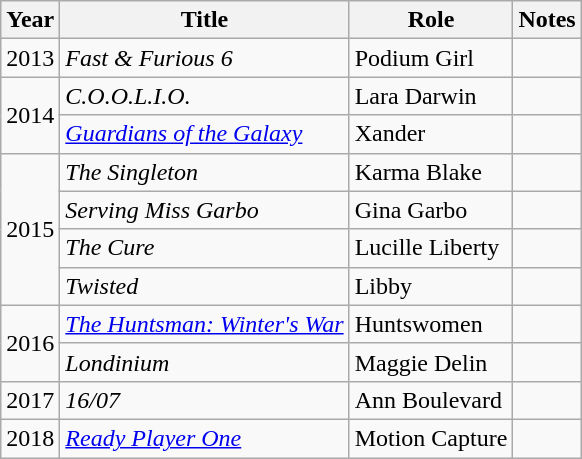<table class="wikitable sortable">
<tr>
<th>Year</th>
<th>Title</th>
<th>Role</th>
<th class="unsortable">Notes</th>
</tr>
<tr>
<td>2013</td>
<td><em>Fast & Furious 6</em></td>
<td>Podium Girl</td>
</tr>
<tr>
<td rowspan=2>2014</td>
<td><em>C.O.O.L.I.O.</em></td>
<td>Lara Darwin</td>
<td></td>
</tr>
<tr>
<td><em><a href='#'>Guardians of the Galaxy</a></em></td>
<td>Xander</td>
<td></td>
</tr>
<tr>
<td rowspan="4">2015</td>
<td><em>The Singleton</em></td>
<td>Karma Blake</td>
<td></td>
</tr>
<tr>
<td><em>Serving Miss Garbo</em></td>
<td>Gina Garbo</td>
<td></td>
</tr>
<tr>
<td><em>The Cure</em></td>
<td>Lucille Liberty</td>
<td></td>
</tr>
<tr>
<td><em>Twisted</em></td>
<td>Libby</td>
<td></td>
</tr>
<tr>
<td rowspan="2">2016</td>
<td><em><a href='#'>The Huntsman: Winter's War</a></em></td>
<td>Huntswomen</td>
<td></td>
</tr>
<tr>
<td><em>Londinium</em></td>
<td>Maggie Delin</td>
<td></td>
</tr>
<tr>
<td rowspan=1>2017</td>
<td><em>16/07</em></td>
<td>Ann Boulevard</td>
<td></td>
</tr>
<tr>
<td rowspan=1>2018</td>
<td><em><a href='#'>Ready Player One</a></em></td>
<td>Motion Capture</td>
<td></td>
</tr>
</table>
